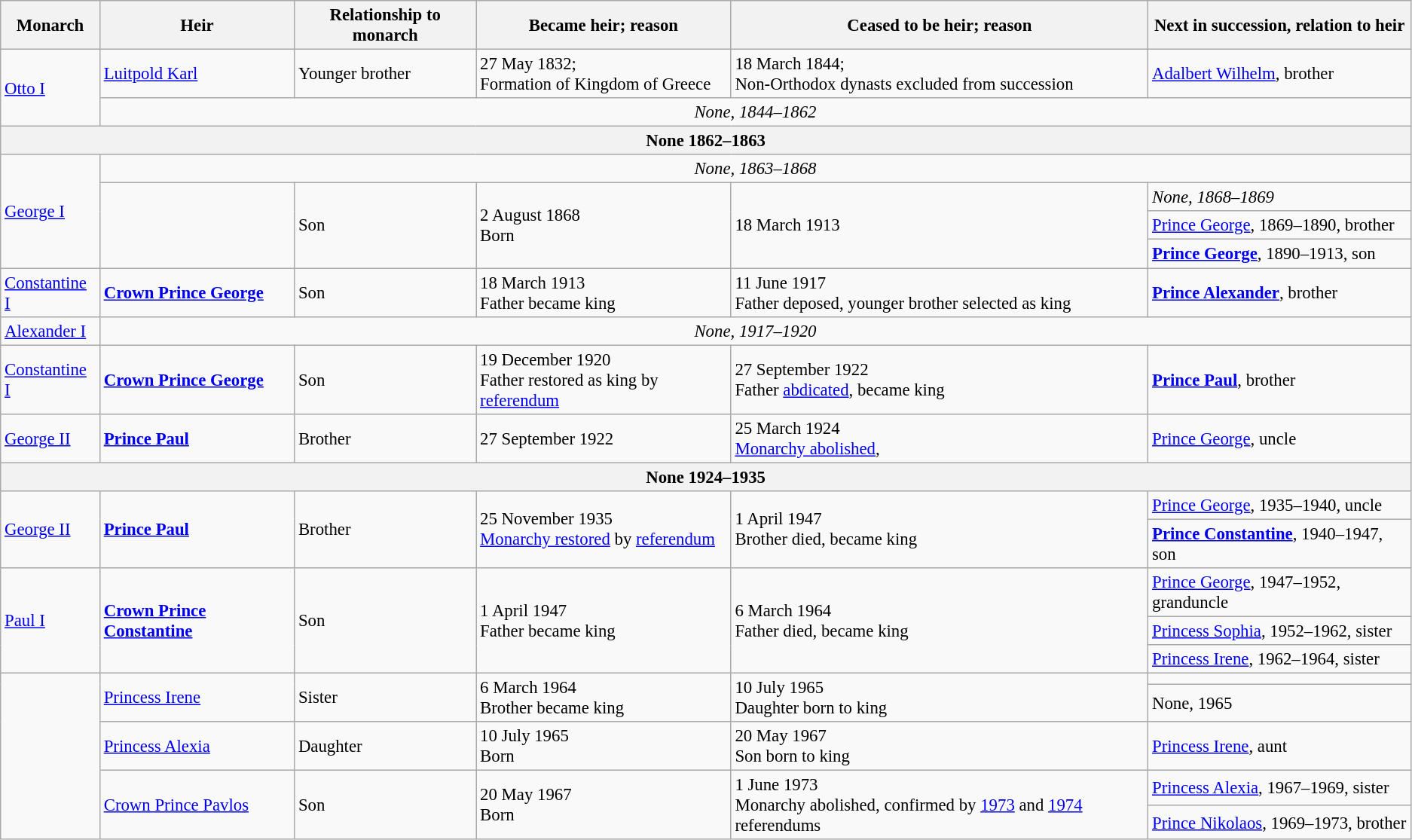<table class="wikitable" style="font-size:95%">
<tr>
<th>Monarch</th>
<th>Heir</th>
<th>Relationship to monarch</th>
<th>Became heir; reason</th>
<th>Ceased to be heir; reason</th>
<th>Next in succession, relation to heir</th>
</tr>
<tr>
<td rowspan="2"><a href='#'>Otto I</a></td>
<td><a href='#'>Luitpold Karl</a></td>
<td>Younger brother</td>
<td>27 May 1832;<br>Formation of Kingdom of Greece</td>
<td>18 March 1844;<br>Non-Orthodox dynasts excluded from succession</td>
<td><a href='#'>Adalbert Wilhelm</a>, brother</td>
</tr>
<tr>
<td colspan="5" align="center"><em>None, 1844–1862</em></td>
</tr>
<tr>
<th colspan="6">None 1862–1863</th>
</tr>
<tr>
<td rowspan="4"><a href='#'>George I</a></td>
<td colspan="5" align="center"><em>None, 1863–1868</em></td>
</tr>
<tr>
<td rowspan="3"><strong></strong></td>
<td rowspan="3">Son</td>
<td rowspan="3">2 August 1868<br>Born</td>
<td rowspan="3">18 March 1913<br></td>
<td><em>None, 1868–1869</em></td>
</tr>
<tr>
<td><a href='#'>Prince George</a>, 1869–1890, brother</td>
</tr>
<tr>
<td><strong><a href='#'>Prince George</a></strong>, 1890–1913, son</td>
</tr>
<tr>
<td><a href='#'>Constantine I</a></td>
<td><strong><a href='#'>Crown Prince George</a></strong></td>
<td>Son</td>
<td>18 March 1913<br>Father became king</td>
<td>11 June 1917<br>Father deposed, younger brother selected as king</td>
<td><strong><a href='#'>Prince Alexander</a></strong>, brother</td>
</tr>
<tr>
<td><a href='#'>Alexander I</a></td>
<td colspan="5" align="center"><em>None, 1917–1920</em></td>
</tr>
<tr>
<td><a href='#'>Constantine I</a></td>
<td><strong><a href='#'>Crown Prince George</a></strong></td>
<td>Son</td>
<td>19 December 1920<br>Father restored as king by <a href='#'>referendum</a></td>
<td>27 September 1922<br>Father <a href='#'>abdicated</a>, became king</td>
<td><strong><a href='#'>Prince Paul</a></strong>, brother</td>
</tr>
<tr>
<td><a href='#'>George II</a></td>
<td><strong><a href='#'>Prince Paul</a></strong></td>
<td>Brother</td>
<td>27 September 1922<br></td>
<td>25 March 1924<br><a href='#'>Monarchy abolished</a>, </td>
<td><a href='#'>Prince George</a>, uncle</td>
</tr>
<tr>
<th colspan="6">None 1924–1935</th>
</tr>
<tr>
<td rowspan="2"><a href='#'>George II</a></td>
<td rowspan="2"><strong><a href='#'>Prince Paul</a></strong></td>
<td rowspan="2">Brother</td>
<td rowspan="2">25 November 1935<br><a href='#'>Monarchy restored</a> by <a href='#'>referendum</a></td>
<td rowspan="2">1 April 1947<br>Brother died, became king</td>
<td><a href='#'>Prince George</a>, 1935–1940, uncle</td>
</tr>
<tr>
<td><strong><a href='#'>Prince Constantine</a></strong>, 1940–1947, son</td>
</tr>
<tr>
<td rowspan="3"><a href='#'>Paul I</a></td>
<td rowspan="3"><strong><a href='#'>Crown Prince Constantine</a></strong></td>
<td rowspan="3">Son</td>
<td rowspan="3">1 April 1947<br>Father became king</td>
<td rowspan="3">6 March 1964<br>Father died, became king</td>
<td><a href='#'>Prince George</a>, 1947–1952, granduncle</td>
</tr>
<tr>
<td><a href='#'>Princess Sophia</a>, 1952–1962, sister</td>
</tr>
<tr>
<td><a href='#'>Princess Irene</a>, 1962–1964, sister</td>
</tr>
<tr>
<td rowspan="5"></td>
<td rowspan="2"><a href='#'>Princess Irene</a></td>
<td rowspan="2">Sister</td>
<td rowspan="2">6 March 1964<br>Brother became king</td>
<td rowspan="2">10 July 1965<br>Daughter born to king</td>
<td></td>
</tr>
<tr>
<td>None, 1965</td>
</tr>
<tr>
<td><a href='#'>Princess Alexia</a></td>
<td>Daughter</td>
<td>10 July 1965<br>Born</td>
<td>20 May 1967<br>Son born to king</td>
<td><a href='#'>Princess Irene</a>, aunt</td>
</tr>
<tr>
<td rowspan="2"><a href='#'>Crown Prince Pavlos</a></td>
<td rowspan="2">Son</td>
<td rowspan="2">20 May 1967<br>Born</td>
<td rowspan="2">1 June 1973<br>Monarchy abolished, confirmed by <a href='#'>1973</a> and <a href='#'>1974</a> referendums</td>
<td><a href='#'>Princess Alexia</a>, 1967–1969, sister</td>
</tr>
<tr>
<td><a href='#'>Prince Nikolaos</a>, 1969–1973, brother</td>
</tr>
</table>
